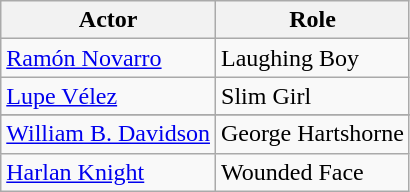<table class="wikitable">
<tr>
<th>Actor</th>
<th>Role</th>
</tr>
<tr>
<td><a href='#'>Ramón Novarro</a></td>
<td>Laughing Boy</td>
</tr>
<tr>
<td><a href='#'>Lupe Vélez</a></td>
<td>Slim Girl</td>
</tr>
<tr>
</tr>
<tr>
<td><a href='#'>William B. Davidson</a></td>
<td>George Hartshorne</td>
</tr>
<tr>
<td><a href='#'>Harlan Knight</a></td>
<td>Wounded Face</td>
</tr>
</table>
